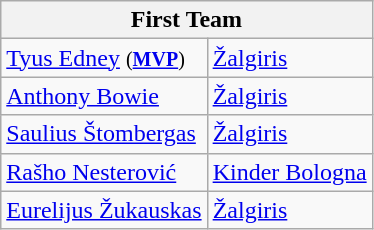<table | class="wikitable">
<tr>
<th colspan=2>First Team</th>
</tr>
<tr>
<td> <a href='#'>Tyus Edney</a> <small>(<strong><a href='#'>MVP</a></strong>)</small></td>
<td> <a href='#'>Žalgiris</a></td>
</tr>
<tr>
<td> <a href='#'>Anthony Bowie</a></td>
<td> <a href='#'>Žalgiris</a></td>
</tr>
<tr>
<td> <a href='#'>Saulius Štombergas</a></td>
<td> <a href='#'>Žalgiris</a></td>
</tr>
<tr>
<td> <a href='#'>Rašho Nesterović</a></td>
<td> <a href='#'>Kinder Bologna</a></td>
</tr>
<tr>
<td> <a href='#'>Eurelijus Žukauskas</a></td>
<td> <a href='#'>Žalgiris</a></td>
</tr>
</table>
